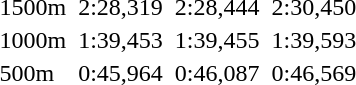<table>
<tr>
<td>1500m</td>
<td></td>
<td>2:28,319</td>
<td></td>
<td>2:28,444</td>
<td></td>
<td>2:30,450</td>
</tr>
<tr>
<td>1000m</td>
<td></td>
<td>1:39,453</td>
<td></td>
<td>1:39,455</td>
<td></td>
<td>1:39,593</td>
</tr>
<tr>
<td>500m</td>
<td></td>
<td>0:45,964</td>
<td></td>
<td>0:46,087</td>
<td></td>
<td>0:46,569</td>
</tr>
</table>
